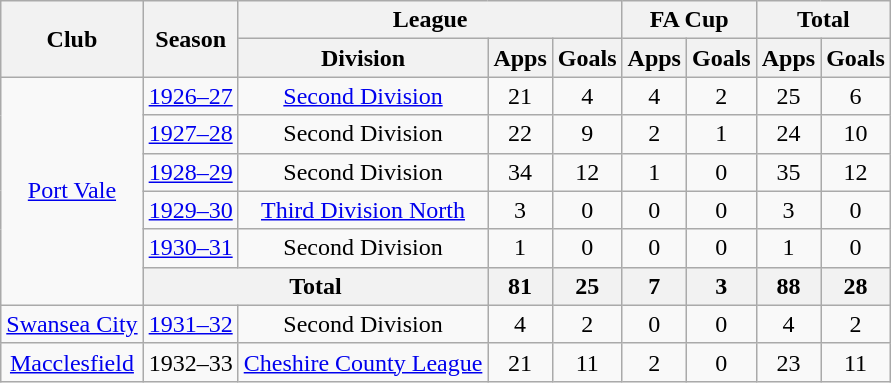<table class="wikitable" style="text-align: center;">
<tr>
<th rowspan="2">Club</th>
<th rowspan="2">Season</th>
<th colspan="3">League</th>
<th colspan="2">FA Cup</th>
<th colspan="2">Total</th>
</tr>
<tr>
<th>Division</th>
<th>Apps</th>
<th>Goals</th>
<th>Apps</th>
<th>Goals</th>
<th>Apps</th>
<th>Goals</th>
</tr>
<tr>
<td rowspan="6"><a href='#'>Port Vale</a></td>
<td><a href='#'>1926–27</a></td>
<td><a href='#'>Second Division</a></td>
<td>21</td>
<td>4</td>
<td>4</td>
<td>2</td>
<td>25</td>
<td>6</td>
</tr>
<tr>
<td><a href='#'>1927–28</a></td>
<td>Second Division</td>
<td>22</td>
<td>9</td>
<td>2</td>
<td>1</td>
<td>24</td>
<td>10</td>
</tr>
<tr>
<td><a href='#'>1928–29</a></td>
<td>Second Division</td>
<td>34</td>
<td>12</td>
<td>1</td>
<td>0</td>
<td>35</td>
<td>12</td>
</tr>
<tr>
<td><a href='#'>1929–30</a></td>
<td><a href='#'>Third Division North</a></td>
<td>3</td>
<td>0</td>
<td>0</td>
<td>0</td>
<td>3</td>
<td>0</td>
</tr>
<tr>
<td><a href='#'>1930–31</a></td>
<td>Second Division</td>
<td>1</td>
<td>0</td>
<td>0</td>
<td>0</td>
<td>1</td>
<td>0</td>
</tr>
<tr>
<th colspan="2">Total</th>
<th>81</th>
<th>25</th>
<th>7</th>
<th>3</th>
<th>88</th>
<th>28</th>
</tr>
<tr>
<td><a href='#'>Swansea City</a></td>
<td><a href='#'>1931–32</a></td>
<td>Second Division</td>
<td>4</td>
<td>2</td>
<td>0</td>
<td>0</td>
<td>4</td>
<td>2</td>
</tr>
<tr>
<td><a href='#'>Macclesfield</a></td>
<td>1932–33</td>
<td><a href='#'>Cheshire County League</a></td>
<td>21</td>
<td>11</td>
<td>2</td>
<td>0</td>
<td>23</td>
<td>11</td>
</tr>
</table>
